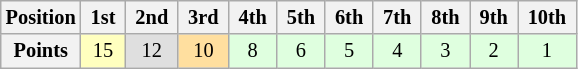<table class="wikitable" style="font-size:85%; text-align:center">
<tr>
<th>Position</th>
<th> 1st </th>
<th> 2nd </th>
<th> 3rd </th>
<th> 4th </th>
<th> 5th </th>
<th> 6th </th>
<th> 7th </th>
<th> 8th </th>
<th> 9th </th>
<th> 10th </th>
</tr>
<tr>
<th>Points</th>
<td style="background:#ffffbf;">15</td>
<td style="background:#dfdfdf;">12</td>
<td style="background:#ffdf9f;">10</td>
<td style="background:#dfffdf;">8</td>
<td style="background:#dfffdf;">6</td>
<td style="background:#dfffdf;">5</td>
<td style="background:#dfffdf;">4</td>
<td style="background:#dfffdf;">3</td>
<td style="background:#dfffdf;">2</td>
<td style="background:#dfffdf;">1</td>
</tr>
</table>
